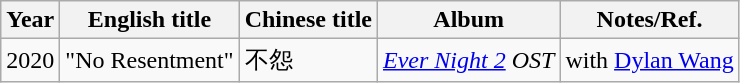<table class="wikitable">
<tr>
<th>Year</th>
<th>English title</th>
<th>Chinese title</th>
<th>Album</th>
<th>Notes/Ref.</th>
</tr>
<tr>
<td>2020</td>
<td>"No Resentment"</td>
<td>不怨</td>
<td><em><a href='#'>Ever Night 2</a> OST</em></td>
<td>with <a href='#'>Dylan Wang</a></td>
</tr>
</table>
